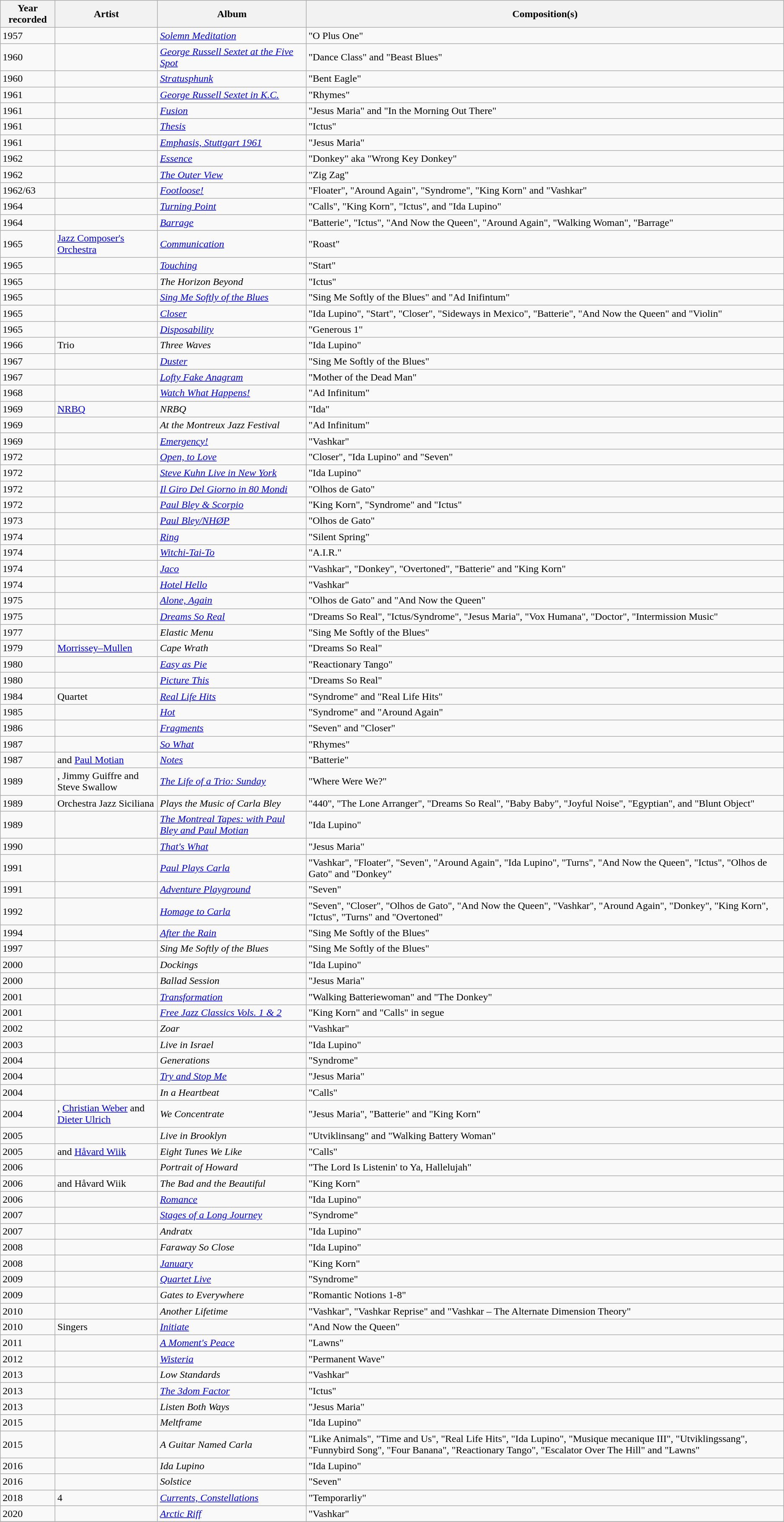<table class="wikitable sortable">
<tr>
<th>Year recorded</th>
<th>Artist</th>
<th>Album</th>
<th>Composition(s)</th>
</tr>
<tr>
<td>1957</td>
<td></td>
<td><em><a href='#'>Solemn Meditation</a></em></td>
<td>"O Plus One"</td>
</tr>
<tr>
<td>1960</td>
<td></td>
<td><em><a href='#'>George Russell Sextet at the Five Spot</a></em></td>
<td>"Dance Class" and "Beast Blues"</td>
</tr>
<tr>
<td>1960</td>
<td></td>
<td><em><a href='#'>Stratusphunk</a></em></td>
<td>"Bent Eagle"</td>
</tr>
<tr>
<td>1961</td>
<td></td>
<td><em><a href='#'>George Russell Sextet in K.C.</a></em></td>
<td>"Rhymes"</td>
</tr>
<tr>
<td>1961</td>
<td></td>
<td><em><a href='#'>Fusion</a></em></td>
<td>"Jesus Maria" and "In the Morning Out There"</td>
</tr>
<tr>
<td>1961</td>
<td></td>
<td><em><a href='#'>Thesis</a></em></td>
<td>"Ictus"</td>
</tr>
<tr>
<td>1961</td>
<td></td>
<td><em><a href='#'>Emphasis, Stuttgart 1961</a></em></td>
<td>"Jesus Maria"</td>
</tr>
<tr>
<td>1962</td>
<td></td>
<td><em><a href='#'>Essence</a></em></td>
<td>"Donkey" aka "Wrong Key Donkey"</td>
</tr>
<tr>
<td>1962</td>
<td></td>
<td><em><a href='#'>The Outer View</a></em></td>
<td>"Zig Zag"</td>
</tr>
<tr>
<td>1962/63</td>
<td></td>
<td><em><a href='#'>Footloose!</a></em></td>
<td>"Floater", "Around Again", "Syndrome", "King Korn" and "Vashkar"</td>
</tr>
<tr>
<td>1964</td>
<td></td>
<td><em><a href='#'>Turning Point</a></em></td>
<td>"Calls", "King Korn", "Ictus", and "Ida Lupino"</td>
</tr>
<tr>
<td>1964</td>
<td></td>
<td><em><a href='#'>Barrage</a></em></td>
<td>"Batterie", "Ictus", "And Now the Queen", "Around Again", "Walking Woman", "Barrage"</td>
</tr>
<tr>
<td>1965</td>
<td><a href='#'>Jazz Composer's Orchestra</a></td>
<td><em><a href='#'>Communication</a></em></td>
<td>"Roast"</td>
</tr>
<tr>
<td>1965</td>
<td></td>
<td><em><a href='#'>Touching</a></em></td>
<td>"Start"</td>
</tr>
<tr>
<td>1965</td>
<td></td>
<td><em>The Horizon Beyond</em></td>
<td>"Ictus"</td>
</tr>
<tr>
<td>1965</td>
<td></td>
<td><em><a href='#'>Sing Me Softly of the Blues</a></em></td>
<td>"Sing Me Softly of the Blues" and "Ad Inifintum"</td>
</tr>
<tr>
<td>1965</td>
<td></td>
<td><em><a href='#'>Closer</a></em></td>
<td>"Ida Lupino", "Start", "Closer", "Sideways in Mexico", "Batterie", "And Now the Queen" and "Violin"</td>
</tr>
<tr>
<td>1965</td>
<td></td>
<td><em><a href='#'>Disposability</a></em></td>
<td>"Generous 1"</td>
</tr>
<tr>
<td>1966</td>
<td> Trio</td>
<td><em>Three Waves</em></td>
<td>"Ida Lupino"</td>
</tr>
<tr>
<td>1967</td>
<td></td>
<td><em><a href='#'>Duster</a></em></td>
<td>"Sing Me Softly of the Blues"</td>
</tr>
<tr>
<td>1967</td>
<td></td>
<td><em><a href='#'>Lofty Fake Anagram</a></em></td>
<td>"Mother of the Dead Man"</td>
</tr>
<tr>
<td>1968</td>
<td></td>
<td><em><a href='#'>Watch What Happens!</a></em></td>
<td>"Ad Infinitum"</td>
</tr>
<tr>
<td>1969</td>
<td><a href='#'>NRBQ</a></td>
<td><em>NRBQ</em></td>
<td>"Ida"</td>
</tr>
<tr>
<td>1969</td>
<td></td>
<td><em>At the Montreux Jazz Festival</em></td>
<td>"Ad Infinitum"</td>
</tr>
<tr>
<td>1969</td>
<td></td>
<td><em><a href='#'>Emergency!</a></em></td>
<td>"Vashkar"</td>
</tr>
<tr>
<td>1972</td>
<td></td>
<td><em><a href='#'>Open, to Love</a></em></td>
<td>"Closer", "Ida Lupino" and "Seven"</td>
</tr>
<tr>
<td>1972</td>
<td></td>
<td><em><a href='#'>Steve Kuhn Live in New York</a></em></td>
<td>"Ida Lupino"</td>
</tr>
<tr>
<td>1972</td>
<td></td>
<td><em><a href='#'>Il Giro Del Giorno in 80 Mondi</a></em></td>
<td>"Olhos de Gato"</td>
</tr>
<tr>
<td>1972</td>
<td></td>
<td><em><a href='#'>Paul Bley & Scorpio</a></em></td>
<td>"King Korn", "Syndrome" and "Ictus"</td>
</tr>
<tr>
<td>1973</td>
<td></td>
<td><em><a href='#'>Paul Bley/NHØP</a></em></td>
<td>"Olhos de Gato"</td>
</tr>
<tr>
<td>1974</td>
<td></td>
<td><em><a href='#'>Ring</a></em></td>
<td>"Silent Spring"</td>
</tr>
<tr>
<td>1974</td>
<td></td>
<td><em><a href='#'>Witchi-Tai-To</a></em></td>
<td>"A.I.R."</td>
</tr>
<tr>
<td>1974</td>
<td></td>
<td><em><a href='#'>Jaco</a></em></td>
<td>"Vashkar", "Donkey", "Overtoned", "Batterie" and "King Korn"</td>
</tr>
<tr>
<td>1974</td>
<td></td>
<td><em><a href='#'>Hotel Hello</a></em></td>
<td>"Vashkar"</td>
</tr>
<tr>
<td>1975</td>
<td></td>
<td><em><a href='#'>Alone, Again</a></em></td>
<td>"Olhos de Gato" and "And Now the Queen"</td>
</tr>
<tr>
<td>1975</td>
<td></td>
<td><em><a href='#'>Dreams So Real</a></em></td>
<td>"Dreams So Real", "Ictus/Syndrome", "Jesus Maria", "Vox Humana", "Doctor", "Intermission Music"</td>
</tr>
<tr>
<td>1977</td>
<td></td>
<td><em>Elastic Menu</em></td>
<td>"Sing Me Softly of the Blues"</td>
</tr>
<tr>
<td>1979</td>
<td><a href='#'>Morrissey–Mullen</a></td>
<td><em>Cape Wrath</em></td>
<td>"Dreams So Real"</td>
</tr>
<tr>
<td>1980</td>
<td></td>
<td><em><a href='#'>Easy as Pie</a></em></td>
<td>"Reactionary Tango"</td>
</tr>
<tr>
<td>1980</td>
<td></td>
<td><em><a href='#'>Picture This</a></em></td>
<td>"Dreams So Real"</td>
</tr>
<tr>
<td>1984</td>
<td> Quartet</td>
<td><em><a href='#'>Real Life Hits</a></em></td>
<td>"Syndrome" and "Real Life Hits"</td>
</tr>
<tr>
<td>1985</td>
<td></td>
<td><em><a href='#'>Hot</a></em></td>
<td>"Syndrome" and "Around Again"</td>
</tr>
<tr>
<td>1986</td>
<td></td>
<td><em><a href='#'>Fragments</a></em></td>
<td>"Seven" and "Closer"</td>
</tr>
<tr>
<td>1987</td>
<td></td>
<td><em><a href='#'>So What</a></em></td>
<td>"Rhymes"</td>
</tr>
<tr>
<td>1987</td>
<td> and <a href='#'>Paul Motian</a></td>
<td><em><a href='#'>Notes</a></em></td>
<td>"Batterie"</td>
</tr>
<tr>
<td>1989</td>
<td>, Jimmy Guiffre and Steve Swallow</td>
<td><em><a href='#'>The Life of a Trio: Sunday</a></em></td>
<td>"Where Were We?"</td>
</tr>
<tr>
<td>1989</td>
<td>Orchestra Jazz Siciliana</td>
<td><em>Plays the Music of Carla Bley</em></td>
<td>"440", "The Lone Arranger", "Dreams So Real", "Baby Baby", "Joyful Noise", "Egyptian", and "Blunt Object"</td>
</tr>
<tr>
<td>1989</td>
<td></td>
<td><em><a href='#'>The Montreal Tapes: with Paul Bley and Paul Motian</a></em></td>
<td>"Ida Lupino"</td>
</tr>
<tr>
<td>1990</td>
<td></td>
<td><em><a href='#'>That's What</a></em></td>
<td>"Jesus Maria"</td>
</tr>
<tr>
<td>1991</td>
<td></td>
<td><em><a href='#'>Paul Plays Carla</a></em></td>
<td>"Vashkar", "Floater", "Seven", "Around Again", "Ida Lupino", "Turns", "And Now the Queen", "Ictus", "Olhos de Gato" and "Donkey"</td>
</tr>
<tr>
<td>1991</td>
<td></td>
<td><em><a href='#'>Adventure Playground</a></em></td>
<td>"Seven"</td>
</tr>
<tr>
<td>1992</td>
<td></td>
<td><em><a href='#'>Homage to Carla</a></em></td>
<td>"Seven", "Closer", "Olhos de Gato", "And Now the Queen", "Vashkar", "Around Again", "Donkey", "King Korn", "Ictus", "Turns" and "Overtoned"</td>
</tr>
<tr>
<td>1994</td>
<td></td>
<td><em><a href='#'>After the Rain</a></em></td>
<td>"Sing Me Softly of the Blues"</td>
</tr>
<tr>
<td>1997</td>
<td></td>
<td><em>Sing Me Softly of the Blues</em></td>
<td>"Sing Me Softly of the Blues"</td>
</tr>
<tr>
<td>2000</td>
<td></td>
<td><em>Dockings</em></td>
<td>"Ida Lupino"</td>
</tr>
<tr>
<td>2000</td>
<td></td>
<td><em>Ballad Session</em></td>
<td>"Jesus Maria"</td>
</tr>
<tr>
<td>2001</td>
<td></td>
<td><em><a href='#'>Transformation</a></em></td>
<td>"Walking Batteriewoman" and "The Donkey"</td>
</tr>
<tr>
<td>2001</td>
<td></td>
<td><em><a href='#'>Free Jazz Classics Vols. 1 & 2</a></em></td>
<td>"King Korn" and "Calls" in segue</td>
</tr>
<tr>
<td>2002</td>
<td></td>
<td><em>Zoar</em></td>
<td>"Vashkar"</td>
</tr>
<tr>
<td>2003</td>
<td></td>
<td><em>Live in Israel</em></td>
<td>"Ida Lupino"</td>
</tr>
<tr>
<td>2004</td>
<td></td>
<td><em>Generations</em></td>
<td>"Syndrome"</td>
</tr>
<tr>
<td>2004</td>
<td></td>
<td><em><a href='#'>Try and Stop Me</a></em></td>
<td>"Jesus Maria"</td>
</tr>
<tr>
<td>2004</td>
<td></td>
<td><em>In a Heartbeat</em></td>
<td>"Calls"</td>
</tr>
<tr>
<td>2004</td>
<td>, <a href='#'>Christian Weber</a> and <a href='#'>Dieter Ulrich</a></td>
<td><em>We Concentrate</em></td>
<td>"Jesus Maria", "Batterie" and "King Korn"</td>
</tr>
<tr>
<td>2005</td>
<td></td>
<td><em>Live in Brooklyn</em></td>
<td>"Utviklinsang" and "Walking Battery Woman"</td>
</tr>
<tr>
<td>2005</td>
<td> and <a href='#'>Håvard Wiik</a></td>
<td><em>Eight Tunes We Like</em></td>
<td>"Calls"</td>
</tr>
<tr>
<td>2006</td>
<td></td>
<td><em>Portrait of Howard</em></td>
<td>"The Lord Is Listenin' to Ya, Hallelujah"</td>
</tr>
<tr>
<td>2006</td>
<td> and Håvard Wiik</td>
<td><em>The Bad and the Beautiful</em></td>
<td>"King Korn"</td>
</tr>
<tr>
<td>2006</td>
<td></td>
<td><em><a href='#'>Romance</a></em></td>
<td>"Ida Lupino"</td>
</tr>
<tr>
<td>2007</td>
<td></td>
<td><em><a href='#'>Stages of a Long Journey</a></em></td>
<td>"Syndrome"</td>
</tr>
<tr>
<td>2007</td>
<td></td>
<td><em>Andratx</em></td>
<td>"Ida Lupino"</td>
</tr>
<tr>
<td>2008</td>
<td></td>
<td><em>Faraway So Close</em></td>
<td>"Ida Lupino"</td>
</tr>
<tr>
<td>2008</td>
<td></td>
<td><em><a href='#'>January</a></em></td>
<td>"King Korn"</td>
</tr>
<tr>
<td>2009</td>
<td></td>
<td><em><a href='#'>Quartet Live</a></em></td>
<td>"Syndrome"</td>
</tr>
<tr>
<td>2009</td>
<td></td>
<td><em>Gates to Everywhere</em></td>
<td>"Romantic Notions 1-8"</td>
</tr>
<tr>
<td>2010</td>
<td></td>
<td><em>Another Lifetime</em></td>
<td>"Vashkar", "Vashkar Reprise" and "Vashkar – The Alternate Dimension Theory"</td>
</tr>
<tr>
<td>2010</td>
<td> Singers</td>
<td><em><a href='#'>Initiate</a></em></td>
<td>"And Now the Queen"</td>
</tr>
<tr>
<td>2011</td>
<td></td>
<td><em><a href='#'>A Moment's Peace</a></em></td>
<td>"Lawns"</td>
</tr>
<tr>
<td>2012</td>
<td></td>
<td><em><a href='#'>Wisteria</a></em></td>
<td>"Permanent Wave"</td>
</tr>
<tr>
<td>2013</td>
<td></td>
<td><em>Low Standards</em></td>
<td>"Vashkar"</td>
</tr>
<tr>
<td>2013</td>
<td></td>
<td><em><a href='#'>The 3dom Factor</a></em></td>
<td>"Ictus"</td>
</tr>
<tr>
<td>2013</td>
<td></td>
<td><em>Listen Both Ways</em></td>
<td>"Jesus Maria"</td>
</tr>
<tr>
<td>2015</td>
<td></td>
<td><em>Meltframe</em></td>
<td>"Ida Lupino"</td>
</tr>
<tr>
<td>2015</td>
<td></td>
<td><em>A Guitar Named Carla</em></td>
<td>"Like Animals", "Time and Us", "Real Life Hits", "Ida Lupino", "Musique mecanique III", "Utviklingssang", "Funnybird Song", "Four Banana", "Reactionary Tango", "Escalator Over The Hill" and "Lawns"</td>
</tr>
<tr>
<td>2016</td>
<td></td>
<td><em>Ida Lupino</em></td>
<td>"Ida Lupino"</td>
</tr>
<tr>
<td>2016</td>
<td></td>
<td><em>Solstice</em></td>
<td>"Seven"</td>
</tr>
<tr>
<td>2018</td>
<td> 4</td>
<td><em><a href='#'>Currents, Constellations</a></em></td>
<td>"Temporarliy"</td>
</tr>
<tr>
<td>2020</td>
<td></td>
<td><em><a href='#'>Arctic Riff</a></em></td>
<td>"Vashkar"</td>
</tr>
<tr>
</tr>
</table>
